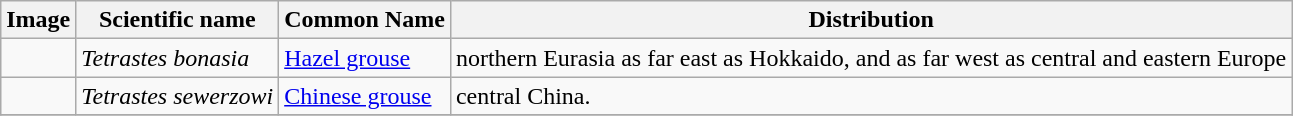<table class="wikitable">
<tr>
<th>Image</th>
<th>Scientific name</th>
<th>Common Name</th>
<th>Distribution</th>
</tr>
<tr>
<td></td>
<td><em>Tetrastes bonasia</em></td>
<td><a href='#'>Hazel grouse</a></td>
<td>northern Eurasia as far east as Hokkaido, and as far west as central and eastern Europe</td>
</tr>
<tr>
<td></td>
<td><em>Tetrastes sewerzowi</em></td>
<td><a href='#'>Chinese grouse</a></td>
<td>central China.</td>
</tr>
<tr>
</tr>
</table>
